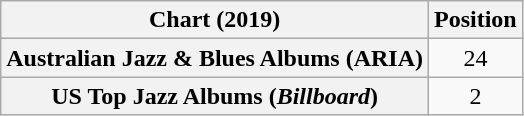<table class="wikitable sortable plainrowheaders" style="text-align:center">
<tr>
<th scope="col">Chart (2019)</th>
<th scope="col">Position</th>
</tr>
<tr>
<th scope="row">Australian Jazz & Blues Albums (ARIA)</th>
<td>24</td>
</tr>
<tr>
<th scope="row">US Top Jazz Albums (<em>Billboard</em>)</th>
<td>2</td>
</tr>
</table>
